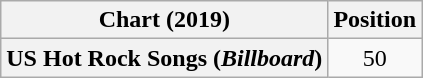<table class="wikitable plainrowheaders">
<tr>
<th>Chart (2019)</th>
<th>Position</th>
</tr>
<tr>
<th scope="row">US Hot Rock Songs (<em>Billboard</em>)</th>
<td style="text-align:center;">50</td>
</tr>
</table>
